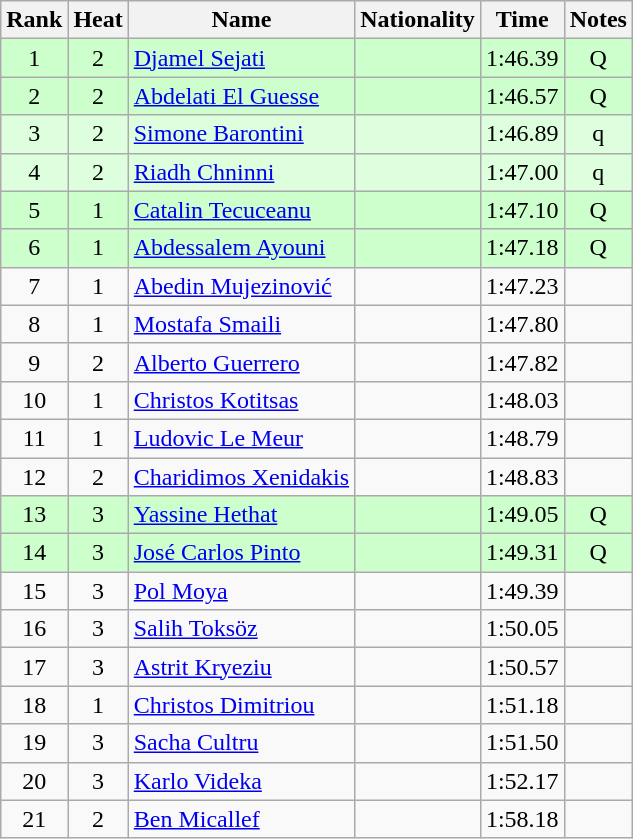<table class="wikitable sortable" style="text-align:center">
<tr>
<th>Rank</th>
<th>Heat</th>
<th>Name</th>
<th>Nationality</th>
<th>Time</th>
<th>Notes</th>
</tr>
<tr bgcolor=ccffcc>
<td>1</td>
<td>2</td>
<td align=left><a href='#'>Djamel Sejati</a></td>
<td align=left></td>
<td>1:46.39</td>
<td>Q</td>
</tr>
<tr bgcolor=ccffcc>
<td>2</td>
<td>2</td>
<td align=left><a href='#'>Abdelati El Guesse</a></td>
<td align=left></td>
<td>1:46.57</td>
<td>Q</td>
</tr>
<tr bgcolor=ddffdd>
<td>3</td>
<td>2</td>
<td align=left><a href='#'>Simone Barontini</a></td>
<td align=left></td>
<td>1:46.89</td>
<td>q</td>
</tr>
<tr bgcolor=ddffdd>
<td>4</td>
<td>2</td>
<td align=left><a href='#'>Riadh Chninni</a></td>
<td align=left></td>
<td>1:47.00</td>
<td>q</td>
</tr>
<tr bgcolor=ccffcc>
<td>5</td>
<td>1</td>
<td align=left><a href='#'>Catalin Tecuceanu</a></td>
<td align=left></td>
<td>1:47.10</td>
<td>Q</td>
</tr>
<tr bgcolor=ccffcc>
<td>6</td>
<td>1</td>
<td align=left><a href='#'>Abdessalem Ayouni</a></td>
<td align=left></td>
<td>1:47.18</td>
<td>Q</td>
</tr>
<tr>
<td>7</td>
<td>1</td>
<td align=left><a href='#'>Abedin Mujezinović</a></td>
<td align=left></td>
<td>1:47.23</td>
<td></td>
</tr>
<tr>
<td>8</td>
<td>1</td>
<td align=left><a href='#'>Mostafa Smaili</a></td>
<td align=left></td>
<td>1:47.80</td>
<td></td>
</tr>
<tr>
<td>9</td>
<td>2</td>
<td align=left><a href='#'>Alberto Guerrero</a></td>
<td align=left></td>
<td>1:47.82</td>
<td></td>
</tr>
<tr>
<td>10</td>
<td>1</td>
<td align=left><a href='#'>Christos Kotitsas</a></td>
<td align=left></td>
<td>1:48.03</td>
<td></td>
</tr>
<tr>
<td>11</td>
<td>1</td>
<td align=left><a href='#'>Ludovic Le Meur</a></td>
<td align=left></td>
<td>1:48.79</td>
<td></td>
</tr>
<tr>
<td>12</td>
<td>2</td>
<td align=left><a href='#'>Charidimos Xenidakis</a></td>
<td align=left></td>
<td>1:48.83</td>
<td></td>
</tr>
<tr bgcolor=ccffcc>
<td>13</td>
<td>3</td>
<td align=left><a href='#'>Yassine Hethat</a></td>
<td align=left></td>
<td>1:49.05</td>
<td>Q</td>
</tr>
<tr bgcolor=ccffcc>
<td>14</td>
<td>3</td>
<td align=left><a href='#'>José Carlos Pinto</a></td>
<td align=left></td>
<td>1:49.31</td>
<td>Q</td>
</tr>
<tr>
<td>15</td>
<td>3</td>
<td align=left><a href='#'>Pol Moya</a></td>
<td align=left></td>
<td>1:49.39</td>
<td></td>
</tr>
<tr>
<td>16</td>
<td>3</td>
<td align=left><a href='#'>Salih Toksöz</a></td>
<td align=left></td>
<td>1:50.05</td>
<td></td>
</tr>
<tr>
<td>17</td>
<td>3</td>
<td align=left><a href='#'>Astrit Kryeziu</a></td>
<td align=left></td>
<td>1:50.57</td>
<td></td>
</tr>
<tr>
<td>18</td>
<td>1</td>
<td align=left><a href='#'>Christos Dimitriou</a></td>
<td align=left></td>
<td>1:51.18</td>
<td></td>
</tr>
<tr>
<td>19</td>
<td>3</td>
<td align=left><a href='#'>Sacha Cultru</a></td>
<td align=left></td>
<td>1:51.50</td>
<td></td>
</tr>
<tr>
<td>20</td>
<td>3</td>
<td align=left><a href='#'>Karlo Videka</a></td>
<td align=left></td>
<td>1:52.17</td>
<td></td>
</tr>
<tr>
<td>21</td>
<td>2</td>
<td align=left><a href='#'>Ben Micallef</a></td>
<td align=left></td>
<td>1:58.18</td>
<td></td>
</tr>
</table>
